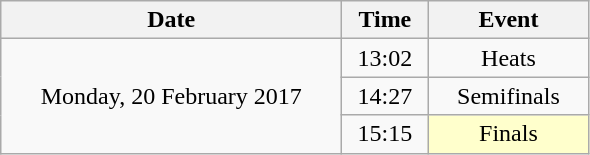<table class = "wikitable" style="text-align:center;">
<tr>
<th width=220>Date</th>
<th width=50>Time</th>
<th width=100>Event</th>
</tr>
<tr>
<td rowspan=3>Monday, 20 February 2017</td>
<td>13:02</td>
<td>Heats</td>
</tr>
<tr>
<td>14:27</td>
<td>Semifinals</td>
</tr>
<tr>
<td>15:15</td>
<td bgcolor=ffffcc>Finals</td>
</tr>
</table>
